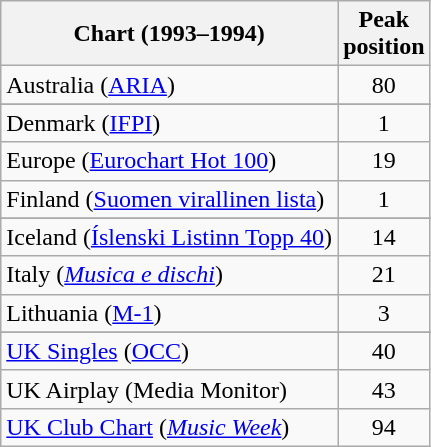<table class="wikitable sortable">
<tr>
<th>Chart (1993–1994)</th>
<th>Peak<br>position</th>
</tr>
<tr>
<td>Australia (<a href='#'>ARIA</a>)</td>
<td align="center">80</td>
</tr>
<tr>
</tr>
<tr>
</tr>
<tr>
<td>Denmark (<a href='#'>IFPI</a>)</td>
<td align="center">1</td>
</tr>
<tr>
<td>Europe (<a href='#'>Eurochart Hot 100</a>)</td>
<td align="center">19</td>
</tr>
<tr>
<td>Finland (<a href='#'>Suomen virallinen lista</a>)</td>
<td align="center">1</td>
</tr>
<tr>
</tr>
<tr>
</tr>
<tr>
<td>Iceland (<a href='#'>Íslenski Listinn Topp 40</a>)</td>
<td align="center">14</td>
</tr>
<tr>
<td>Italy (<em><a href='#'>Musica e dischi</a></em>)</td>
<td align="center">21</td>
</tr>
<tr>
<td>Lithuania (<a href='#'>M-1</a>)</td>
<td align="center">3</td>
</tr>
<tr>
</tr>
<tr>
</tr>
<tr>
</tr>
<tr>
</tr>
<tr>
</tr>
<tr>
</tr>
<tr>
</tr>
<tr>
<td><a href='#'>UK Singles</a> (<a href='#'>OCC</a>)</td>
<td align="center">40</td>
</tr>
<tr>
<td>UK Airplay (Media Monitor)</td>
<td align="center">43</td>
</tr>
<tr>
<td><a href='#'>UK Club Chart</a> (<em><a href='#'>Music Week</a></em>)</td>
<td align="center">94</td>
</tr>
</table>
